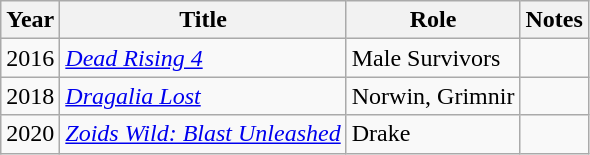<table class="wikitable">
<tr>
<th>Year</th>
<th>Title</th>
<th>Role</th>
<th>Notes</th>
</tr>
<tr>
<td>2016</td>
<td><em><a href='#'>Dead Rising 4</a></em></td>
<td>Male Survivors</td>
<td></td>
</tr>
<tr>
<td>2018</td>
<td><em><a href='#'>Dragalia Lost</a></em></td>
<td>Norwin, Grimnir</td>
<td></td>
</tr>
<tr>
<td>2020</td>
<td><em><a href='#'>Zoids Wild: Blast Unleashed</a></em></td>
<td>Drake</td>
<td></td>
</tr>
</table>
